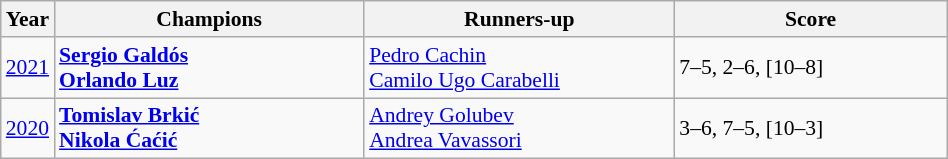<table class="wikitable" style="font-size:90%">
<tr>
<th>Year</th>
<th width="200">Champions</th>
<th width="200">Runners-up</th>
<th width="175">Score</th>
</tr>
<tr>
<td><a href='#'>2021</a></td>
<td> <strong><a href='#'>Sergio Galdós</a></strong><br> <strong><a href='#'>Orlando Luz</a></strong></td>
<td> <a href='#'>Pedro Cachin</a><br> <a href='#'>Camilo Ugo Carabelli</a></td>
<td>7–5, 2–6, [10–8]</td>
</tr>
<tr>
<td><a href='#'>2020</a></td>
<td> <strong><a href='#'>Tomislav Brkić</a></strong><br> <strong><a href='#'>Nikola Ćaćić</a></strong></td>
<td> <a href='#'>Andrey Golubev</a><br> <a href='#'>Andrea Vavassori</a></td>
<td>3–6, 7–5, [10–3]</td>
</tr>
</table>
